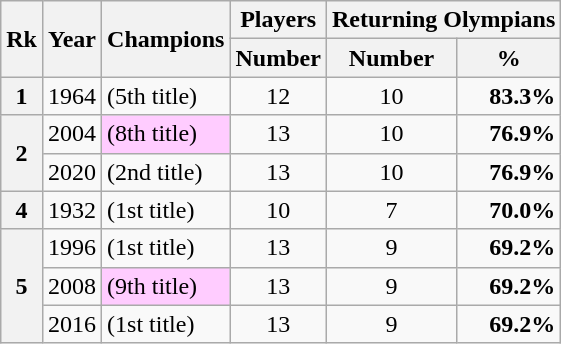<table class="wikitable sortable sticky-header-multi" style="text-align: center; display: inline-table;">
<tr>
<th scope="col" rowspan="2">Rk</th>
<th scope="col" rowspan="2">Year</th>
<th scope="col" rowspan="2">Champions</th>
<th scope="col" class="unsortable">Players</th>
<th scope="colgroup" colspan="2" class="unsortable">Returning Olympians</th>
</tr>
<tr>
<th scope="col">Number</th>
<th scope="col">Number</th>
<th scope="col">%</th>
</tr>
<tr>
<th scope="row">1</th>
<td>1964</td>
<td style="text-align: left;"> (5th title)</td>
<td>12</td>
<td>10</td>
<td style="text-align: right;"><strong>83.3%</strong></td>
</tr>
<tr>
<th scope="rowgroup" rowspan="2">2</th>
<td>2004</td>
<td style="background-color: #ffccff; text-align: left;"> (8th title)</td>
<td>13</td>
<td>10</td>
<td style="text-align: right;"><strong>76.9%</strong></td>
</tr>
<tr>
<td>2020</td>
<td style="text-align: left;"> (2nd title)</td>
<td>13</td>
<td>10</td>
<td style="text-align: right;"><strong>76.9%</strong></td>
</tr>
<tr>
<th scope="row">4</th>
<td>1932</td>
<td style="text-align: left;"> (1st title)</td>
<td>10</td>
<td>7</td>
<td style="text-align: right;"><strong>70.0%</strong></td>
</tr>
<tr>
<th scope="rowgroup" rowspan="3">5</th>
<td>1996</td>
<td style="text-align: left;"> (1st title)</td>
<td>13</td>
<td>9</td>
<td style="text-align: right;"><strong>69.2%</strong></td>
</tr>
<tr>
<td>2008</td>
<td style="background-color: #ffccff; text-align: left;"> (9th title)</td>
<td>13</td>
<td>9</td>
<td style="text-align: right;"><strong>69.2%</strong></td>
</tr>
<tr>
<td>2016</td>
<td style="text-align: left;"> (1st title)</td>
<td>13</td>
<td>9</td>
<td style="text-align: right;"><strong>69.2%</strong></td>
</tr>
</table>
